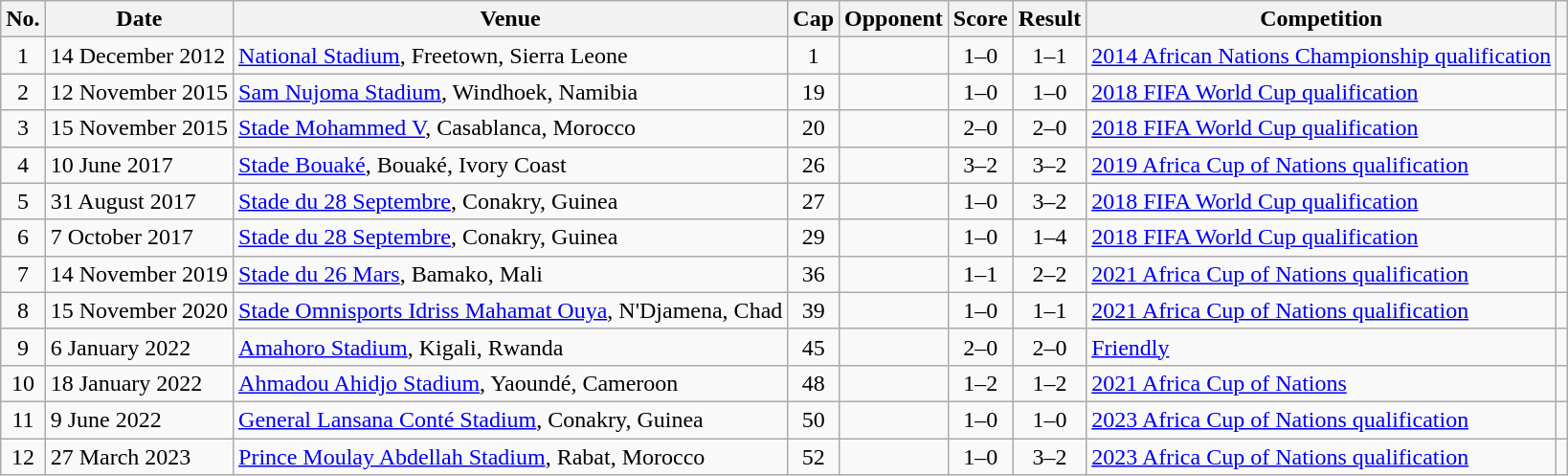<table class="wikitable sortable">
<tr>
<th scope="col">No.</th>
<th scope="col">Date</th>
<th scope="col">Venue</th>
<th scope="col">Cap</th>
<th scope="col">Opponent</th>
<th scope="col">Score</th>
<th scope="col">Result</th>
<th scope="col">Competition</th>
<th scope="col" class="unsortable"></th>
</tr>
<tr>
<td style="text-align: center;">1</td>
<td>14 December 2012</td>
<td><a href='#'>National Stadium</a>, Freetown, Sierra Leone</td>
<td style="text-align: center;">1</td>
<td></td>
<td style="text-align: center;">1–0</td>
<td style="text-align: center;">1–1</td>
<td><a href='#'>2014 African Nations Championship qualification</a></td>
<td style="text-align: center;"></td>
</tr>
<tr>
<td style="text-align: center;">2</td>
<td>12 November 2015</td>
<td><a href='#'>Sam Nujoma Stadium</a>, Windhoek, Namibia</td>
<td style="text-align: center;">19</td>
<td></td>
<td style="text-align: center;">1–0</td>
<td style="text-align: center;">1–0</td>
<td><a href='#'>2018 FIFA World Cup qualification</a></td>
<td style="text-align: center;"></td>
</tr>
<tr>
<td style="text-align: center;">3</td>
<td>15 November 2015</td>
<td><a href='#'>Stade Mohammed V</a>, Casablanca, Morocco</td>
<td style="text-align: center;">20</td>
<td></td>
<td style="text-align: center;">2–0</td>
<td style="text-align: center;">2–0</td>
<td><a href='#'>2018 FIFA World Cup qualification</a></td>
<td style="text-align: center;"></td>
</tr>
<tr>
<td style="text-align: center;">4</td>
<td>10 June 2017</td>
<td><a href='#'>Stade Bouaké</a>, Bouaké, Ivory Coast</td>
<td style="text-align: center;">26</td>
<td></td>
<td style="text-align: center;">3–2</td>
<td style="text-align: center;">3–2</td>
<td><a href='#'>2019 Africa Cup of Nations qualification</a></td>
<td style="text-align: center;"></td>
</tr>
<tr>
<td style="text-align: center;">5</td>
<td>31 August 2017</td>
<td><a href='#'>Stade du 28 Septembre</a>, Conakry, Guinea</td>
<td style="text-align: center;">27</td>
<td></td>
<td style="text-align: center;">1–0</td>
<td style="text-align: center;">3–2</td>
<td><a href='#'>2018 FIFA World Cup qualification</a></td>
<td style="text-align: center;"></td>
</tr>
<tr>
<td style="text-align: center;">6</td>
<td>7 October 2017</td>
<td><a href='#'>Stade du 28 Septembre</a>, Conakry, Guinea</td>
<td style="text-align: center;">29</td>
<td></td>
<td style="text-align: center;">1–0</td>
<td style="text-align: center;">1–4</td>
<td><a href='#'>2018 FIFA World Cup qualification</a></td>
<td style="text-align: center;"></td>
</tr>
<tr>
<td style="text-align: center;">7</td>
<td>14 November 2019</td>
<td><a href='#'>Stade du 26 Mars</a>, Bamako, Mali</td>
<td style="text-align: center;">36</td>
<td></td>
<td style="text-align: center;">1–1</td>
<td style="text-align: center;">2–2</td>
<td><a href='#'>2021 Africa Cup of Nations qualification</a></td>
<td style="text-align: center;"></td>
</tr>
<tr>
<td style="text-align: center;">8</td>
<td>15 November 2020</td>
<td><a href='#'>Stade Omnisports Idriss Mahamat Ouya</a>, N'Djamena, Chad</td>
<td style="text-align: center;">39</td>
<td></td>
<td style="text-align: center;">1–0</td>
<td style="text-align: center;">1–1</td>
<td><a href='#'>2021 Africa Cup of Nations qualification</a></td>
<td style="text-align: center;"></td>
</tr>
<tr>
<td style="text-align: center;">9</td>
<td>6 January 2022</td>
<td><a href='#'>Amahoro Stadium</a>, Kigali, Rwanda</td>
<td style="text-align: center;">45</td>
<td></td>
<td style="text-align: center;">2–0</td>
<td style="text-align: center;">2–0</td>
<td><a href='#'>Friendly</a></td>
<td style="text-align: center;"></td>
</tr>
<tr>
<td style="text-align: center;">10</td>
<td>18 January 2022</td>
<td><a href='#'>Ahmadou Ahidjo Stadium</a>, Yaoundé, Cameroon</td>
<td style="text-align: center;">48</td>
<td></td>
<td style="text-align: center;">1–2</td>
<td style="text-align: center;">1–2</td>
<td><a href='#'>2021 Africa Cup of Nations</a></td>
<td style="text-align: center;"></td>
</tr>
<tr>
<td style="text-align: center;">11</td>
<td>9 June 2022</td>
<td><a href='#'>General Lansana Conté Stadium</a>, Conakry, Guinea</td>
<td style="text-align: center;">50</td>
<td></td>
<td style="text-align: center;">1–0</td>
<td style="text-align: center;">1–0</td>
<td><a href='#'>2023 Africa Cup of Nations qualification</a></td>
<td style="text-align: center;"></td>
</tr>
<tr>
<td style="text-align: center;">12</td>
<td>27 March 2023</td>
<td><a href='#'>Prince Moulay Abdellah Stadium</a>, Rabat, Morocco</td>
<td style="text-align: center;">52</td>
<td></td>
<td style="text-align: center;">1–0</td>
<td style="text-align: center;">3–2</td>
<td><a href='#'>2023 Africa Cup of Nations qualification</a></td>
<td style="text-align: center;"></td>
</tr>
</table>
